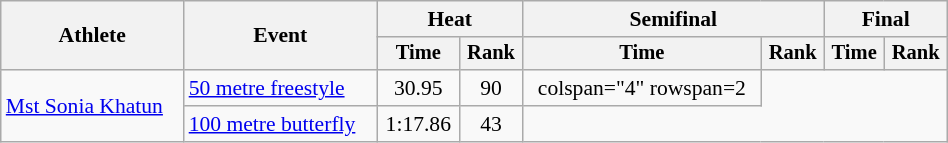<table class="wikitable" style="text-align:center; font-size:90%; width:50%;">
<tr>
<th rowspan="2">Athlete</th>
<th rowspan="2">Event</th>
<th colspan="2">Heat</th>
<th colspan="2">Semifinal</th>
<th colspan="2">Final</th>
</tr>
<tr style="font-size:95%">
<th>Time</th>
<th>Rank</th>
<th>Time</th>
<th>Rank</th>
<th>Time</th>
<th>Rank</th>
</tr>
<tr>
<td align=left rowspan=2><a href='#'>Mst Sonia Khatun</a></td>
<td align=left><a href='#'>50 metre freestyle</a></td>
<td>30.95</td>
<td>90</td>
<td>colspan="4" rowspan=2</td>
</tr>
<tr>
<td align=left><a href='#'>100 metre butterfly</a></td>
<td>1:17.86</td>
<td>43</td>
</tr>
</table>
